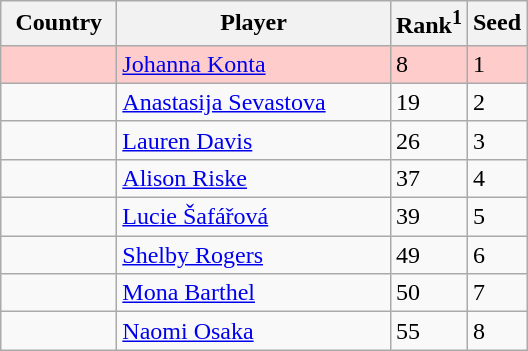<table class="wikitable" border="1">
<tr>
<th width="70">Country</th>
<th width="175">Player</th>
<th>Rank<sup>1</sup></th>
<th>Seed</th>
</tr>
<tr style="background:#fcc;">
<td></td>
<td><a href='#'>Johanna Konta</a></td>
<td>8</td>
<td>1</td>
</tr>
<tr>
<td></td>
<td><a href='#'>Anastasija Sevastova</a></td>
<td>19</td>
<td>2</td>
</tr>
<tr>
<td></td>
<td><a href='#'>Lauren Davis</a></td>
<td>26</td>
<td>3</td>
</tr>
<tr>
<td></td>
<td><a href='#'>Alison Riske</a></td>
<td>37</td>
<td>4</td>
</tr>
<tr>
<td></td>
<td><a href='#'>Lucie Šafářová</a></td>
<td>39</td>
<td>5</td>
</tr>
<tr>
<td></td>
<td><a href='#'>Shelby Rogers</a></td>
<td>49</td>
<td>6</td>
</tr>
<tr>
<td></td>
<td><a href='#'>Mona Barthel</a></td>
<td>50</td>
<td>7</td>
</tr>
<tr>
<td></td>
<td><a href='#'>Naomi Osaka</a></td>
<td>55</td>
<td>8</td>
</tr>
</table>
